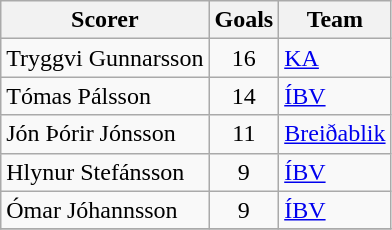<table class="wikitable">
<tr>
<th>Scorer</th>
<th>Goals</th>
<th>Team</th>
</tr>
<tr>
<td> Tryggvi Gunnarsson</td>
<td align=center>16</td>
<td><a href='#'>KA</a></td>
</tr>
<tr>
<td> Tómas Pálsson</td>
<td align=center>14</td>
<td><a href='#'>ÍBV</a></td>
</tr>
<tr>
<td> Jón Þórir Jónsson</td>
<td align=center>11</td>
<td><a href='#'>Breiðablik</a></td>
</tr>
<tr>
<td> Hlynur Stefánsson</td>
<td align=center>9</td>
<td><a href='#'>ÍBV</a></td>
</tr>
<tr>
<td> Ómar Jóhannsson</td>
<td align=center>9</td>
<td><a href='#'>ÍBV</a></td>
</tr>
<tr>
</tr>
</table>
